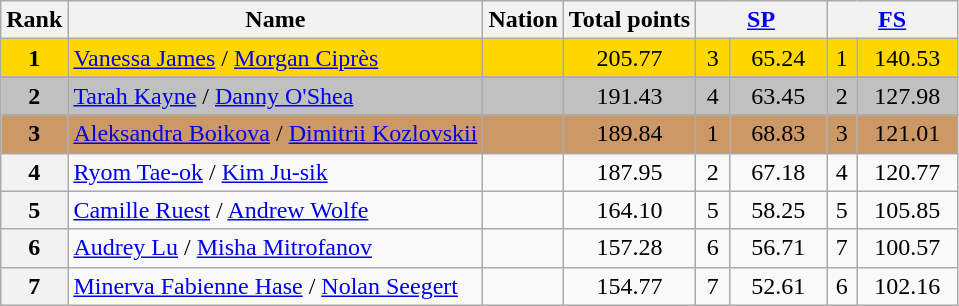<table class="wikitable sortable">
<tr>
<th>Rank</th>
<th>Name</th>
<th>Nation</th>
<th>Total points</th>
<th colspan="2" width="80px"><a href='#'>SP</a></th>
<th colspan="2" width="80px"><a href='#'>FS</a></th>
</tr>
<tr bgcolor="gold">
<td align="center"><strong>1</strong></td>
<td><a href='#'>Vanessa James</a> / <a href='#'>Morgan Ciprès</a></td>
<td></td>
<td align="center">205.77</td>
<td align="center">3</td>
<td align="center">65.24</td>
<td align="center">1</td>
<td align="center">140.53</td>
</tr>
<tr>
</tr>
<tr bgcolor="silver">
<td align="center"><strong>2</strong></td>
<td><a href='#'>Tarah Kayne</a> / <a href='#'>Danny O'Shea</a></td>
<td></td>
<td align="center">191.43</td>
<td align="center">4</td>
<td align="center">63.45</td>
<td align="center">2</td>
<td align="center">127.98</td>
</tr>
<tr>
</tr>
<tr bgcolor=cc9966>
<td align="center"><strong>3</strong></td>
<td><a href='#'>Aleksandra Boikova</a> / <a href='#'>Dimitrii Kozlovskii</a></td>
<td></td>
<td align="center">189.84</td>
<td align="center">1</td>
<td align="center">68.83</td>
<td align="center">3</td>
<td align="center">121.01</td>
</tr>
<tr>
<th>4</th>
<td><a href='#'>Ryom Tae-ok</a> / <a href='#'>Kim Ju-sik</a></td>
<td></td>
<td align="center">187.95</td>
<td align="center">2</td>
<td align="center">67.18</td>
<td align="center">4</td>
<td align="center">120.77</td>
</tr>
<tr>
<th>5</th>
<td><a href='#'>Camille Ruest</a> / <a href='#'>Andrew Wolfe</a></td>
<td></td>
<td align="center">164.10</td>
<td align="center">5</td>
<td align="center">58.25</td>
<td align="center">5</td>
<td align="center">105.85</td>
</tr>
<tr>
<th>6</th>
<td><a href='#'>Audrey Lu</a> / <a href='#'>Misha Mitrofanov</a></td>
<td></td>
<td align="center">157.28</td>
<td align="center">6</td>
<td align="center">56.71</td>
<td align="center">7</td>
<td align="center">100.57</td>
</tr>
<tr>
<th>7</th>
<td><a href='#'>Minerva Fabienne Hase</a> / <a href='#'>Nolan Seegert</a></td>
<td></td>
<td align="center">154.77</td>
<td align="center">7</td>
<td align="center">52.61</td>
<td align="center">6</td>
<td align="center">102.16</td>
</tr>
</table>
